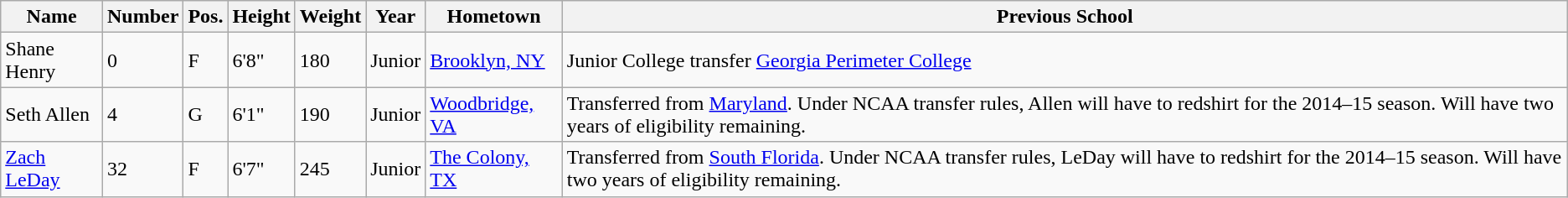<table class="wikitable sortable" border="1">
<tr>
<th>Name</th>
<th>Number</th>
<th>Pos.</th>
<th>Height</th>
<th>Weight</th>
<th>Year</th>
<th>Hometown</th>
<th class="unsortable">Previous School</th>
</tr>
<tr>
<td sortname>Shane Henry</td>
<td>0</td>
<td>F</td>
<td>6'8"</td>
<td>180</td>
<td>Junior</td>
<td><a href='#'>Brooklyn, NY</a></td>
<td>Junior College transfer <a href='#'>Georgia Perimeter College</a></td>
</tr>
<tr>
<td sortname>Seth Allen</td>
<td>4</td>
<td>G</td>
<td>6'1"</td>
<td>190</td>
<td>Junior</td>
<td><a href='#'>Woodbridge, VA</a></td>
<td>Transferred from <a href='#'>Maryland</a>. Under NCAA transfer rules, Allen will have to redshirt for the 2014–15 season. Will have two years of eligibility remaining.</td>
</tr>
<tr>
<td sortname><a href='#'>Zach LeDay</a></td>
<td>32</td>
<td>F</td>
<td>6'7"</td>
<td>245</td>
<td>Junior</td>
<td><a href='#'>The Colony, TX</a></td>
<td>Transferred from <a href='#'>South Florida</a>. Under NCAA transfer rules, LeDay will have to redshirt for the 2014–15 season. Will have two years of eligibility remaining.</td>
</tr>
</table>
